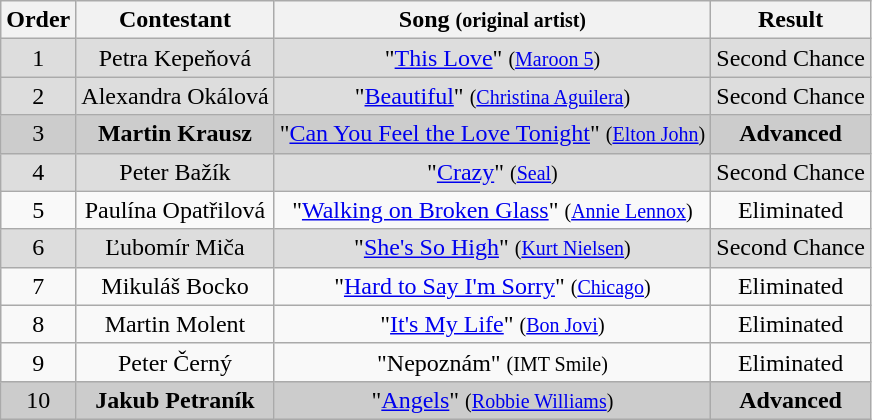<table class="wikitable plainrowheaders" style="text-align:center;">
<tr>
<th scope="col">Order</th>
<th scope="col">Contestant</th>
<th scope="col">Song <small>(original artist)</small></th>
<th scope="col">Result</th>
</tr>
<tr style="background:#ddd;">
<td>1</td>
<td>Petra Kepeňová</td>
<td>"<a href='#'>This Love</a>" <small>(<a href='#'>Maroon 5</a>)</small></td>
<td>Second Chance</td>
</tr>
<tr style="background:#ddd;">
<td>2</td>
<td>Alexandra Okálová</td>
<td>"<a href='#'>Beautiful</a>" <small>(<a href='#'>Christina Aguilera</a>)</small></td>
<td>Second Chance</td>
</tr>
<tr style="background:#ccc;">
<td>3</td>
<td><strong>Martin Krausz</strong></td>
<td>"<a href='#'>Can You Feel the Love Tonight</a>" <small>(<a href='#'>Elton John</a>)</small></td>
<td><strong>Advanced</strong></td>
</tr>
<tr style="background:#ddd;">
<td>4</td>
<td>Peter Bažík</td>
<td>"<a href='#'>Crazy</a>" <small>(<a href='#'>Seal</a>)</small></td>
<td>Second Chance</td>
</tr>
<tr>
<td>5</td>
<td>Paulína Opatřilová</td>
<td>"<a href='#'>Walking on Broken Glass</a>" <small>(<a href='#'>Annie Lennox</a>)</small></td>
<td>Eliminated</td>
</tr>
<tr style="background:#ddd;">
<td>6</td>
<td>Ľubomír Miča</td>
<td>"<a href='#'>She's So High</a>" <small>(<a href='#'>Kurt Nielsen</a>)</small></td>
<td>Second Chance</td>
</tr>
<tr>
<td>7</td>
<td>Mikuláš Bocko</td>
<td>"<a href='#'>Hard to Say I'm Sorry</a>" <small>(<a href='#'>Chicago</a>)</small></td>
<td>Eliminated</td>
</tr>
<tr>
<td>8</td>
<td>Martin Molent</td>
<td>"<a href='#'>It's My Life</a>" <small>(<a href='#'>Bon Jovi</a>)</small></td>
<td>Eliminated</td>
</tr>
<tr>
<td>9</td>
<td>Peter Černý</td>
<td>"Nepoznám" <small>(IMT Smile)</small></td>
<td>Eliminated</td>
</tr>
<tr style="background:#ccc;">
<td>10</td>
<td><strong>Jakub Petraník</strong></td>
<td>"<a href='#'>Angels</a>" <small>(<a href='#'>Robbie Williams</a>)</small></td>
<td><strong>Advanced</strong></td>
</tr>
</table>
